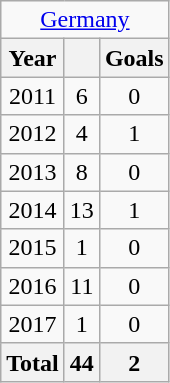<table class="wikitable" style="text-align:center">
<tr>
<td colspan=3><a href='#'>Germany</a></td>
</tr>
<tr>
<th>Year</th>
<th></th>
<th>Goals</th>
</tr>
<tr>
<td>2011</td>
<td>6</td>
<td>0</td>
</tr>
<tr>
<td>2012</td>
<td>4</td>
<td>1</td>
</tr>
<tr>
<td>2013</td>
<td>8</td>
<td>0</td>
</tr>
<tr>
<td>2014</td>
<td>13</td>
<td>1</td>
</tr>
<tr>
<td>2015</td>
<td>1</td>
<td>0</td>
</tr>
<tr>
<td>2016</td>
<td>11</td>
<td>0</td>
</tr>
<tr>
<td>2017</td>
<td>1</td>
<td>0</td>
</tr>
<tr>
<th>Total</th>
<th>44</th>
<th>2</th>
</tr>
</table>
